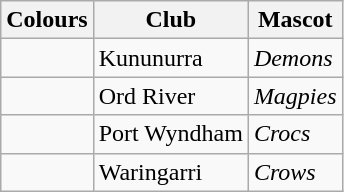<table class="wikitable">
<tr>
<th>Colours</th>
<th>Club</th>
<th>Mascot</th>
</tr>
<tr>
<td></td>
<td>Kununurra</td>
<td><em>Demons</em></td>
</tr>
<tr>
<td></td>
<td>Ord River</td>
<td><em>Magpies</em></td>
</tr>
<tr>
<td></td>
<td>Port Wyndham</td>
<td><em>Crocs</em></td>
</tr>
<tr>
<td></td>
<td>Waringarri</td>
<td><em>Crows</em></td>
</tr>
</table>
